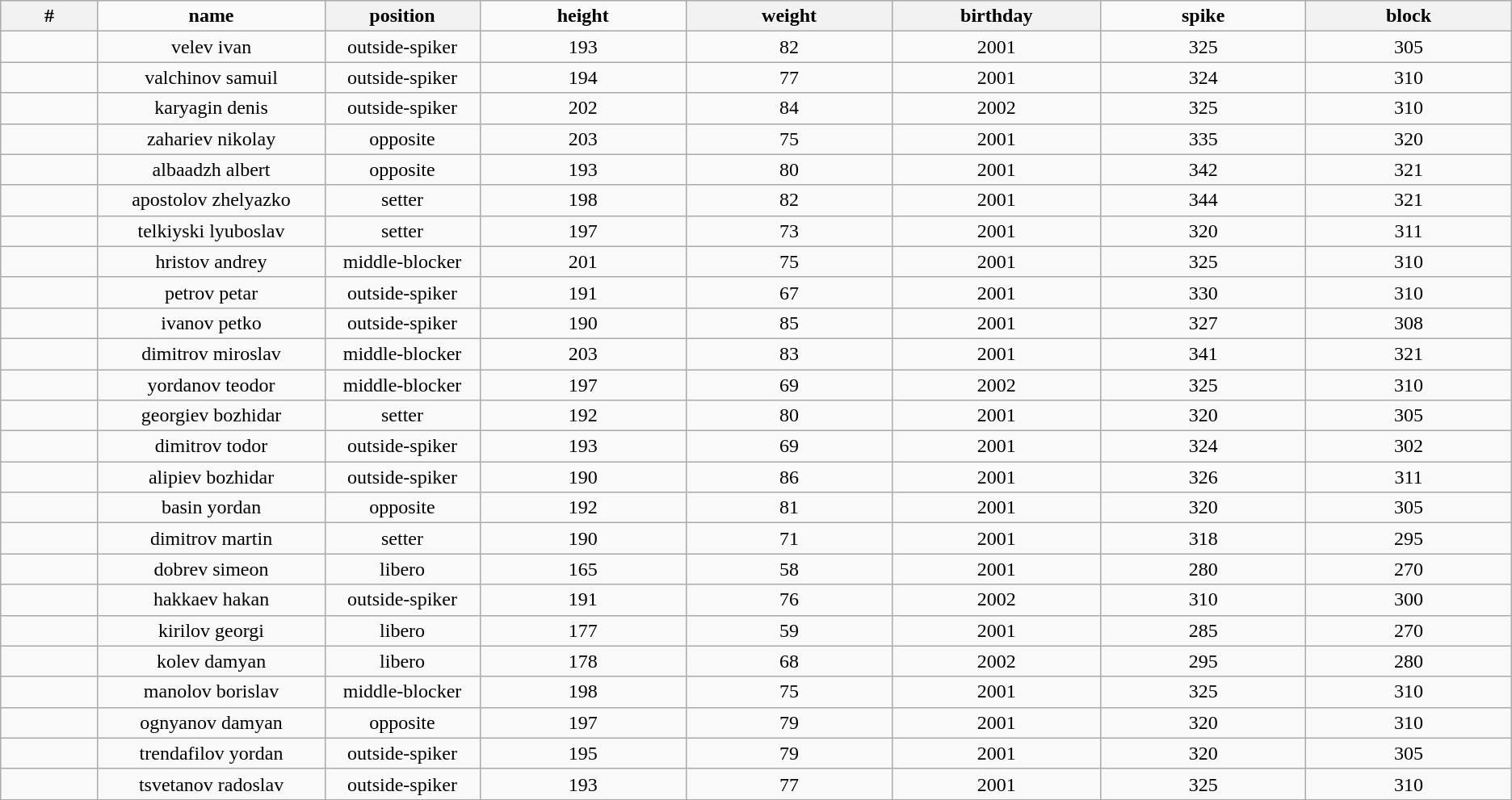<table class="wikitable sortable" style="text-align:center;">
<tr>
<th style="width:5em">#</th>
<td style="width:12em"><strong>name</strong></td>
<th style="width:8em"><strong>position</strong></th>
<td style="width:11em"><strong>height</strong></td>
<th style="width:11em"><strong>weight</strong></th>
<th style="width:11em"><strong>birthday</strong></th>
<td style="width:11em"><strong>spike</strong></td>
<th style="width:11em"><strong>block</strong></th>
</tr>
<tr>
<td></td>
<td>velev ivan</td>
<td>outside-spiker</td>
<td>193</td>
<td>82</td>
<td>2001</td>
<td>325</td>
<td>305</td>
</tr>
<tr>
<td></td>
<td>valchinov samuil</td>
<td>outside-spiker</td>
<td>194</td>
<td>77</td>
<td>2001</td>
<td>324</td>
<td>310</td>
</tr>
<tr>
<td></td>
<td>karyagin denis</td>
<td>outside-spiker</td>
<td>202</td>
<td>84</td>
<td>2002</td>
<td>325</td>
<td>310</td>
</tr>
<tr>
<td></td>
<td>zahariev nikolay</td>
<td>opposite</td>
<td>203</td>
<td>75</td>
<td>2001</td>
<td>335</td>
<td>320</td>
</tr>
<tr>
<td></td>
<td>albaadzh albert</td>
<td>opposite</td>
<td>193</td>
<td>80</td>
<td>2001</td>
<td>342</td>
<td>321</td>
</tr>
<tr>
<td></td>
<td>apostolov zhelyazko</td>
<td>setter</td>
<td>198</td>
<td>82</td>
<td>2001</td>
<td>344</td>
<td>321</td>
</tr>
<tr>
<td></td>
<td>telkiyski lyuboslav</td>
<td>setter</td>
<td>197</td>
<td>73</td>
<td>2001</td>
<td>320</td>
<td>311</td>
</tr>
<tr>
<td></td>
<td>hristov andrey</td>
<td>middle-blocker</td>
<td>201</td>
<td>75</td>
<td>2001</td>
<td>325</td>
<td>310</td>
</tr>
<tr>
<td></td>
<td>petrov petar</td>
<td>outside-spiker</td>
<td>191</td>
<td>67</td>
<td>2001</td>
<td>330</td>
<td>310</td>
</tr>
<tr>
<td></td>
<td>ivanov petko</td>
<td>outside-spiker</td>
<td>190</td>
<td>85</td>
<td>2001</td>
<td>327</td>
<td>308</td>
</tr>
<tr>
<td></td>
<td>dimitrov miroslav</td>
<td>middle-blocker</td>
<td>203</td>
<td>83</td>
<td>2001</td>
<td>341</td>
<td>321</td>
</tr>
<tr>
<td></td>
<td>yordanov teodor</td>
<td>middle-blocker</td>
<td>197</td>
<td>69</td>
<td>2002</td>
<td>325</td>
<td>310</td>
</tr>
<tr>
<td></td>
<td>georgiev bozhidar</td>
<td>setter</td>
<td>192</td>
<td>80</td>
<td>2001</td>
<td>320</td>
<td>305</td>
</tr>
<tr>
<td></td>
<td>dimitrov todor</td>
<td>outside-spiker</td>
<td>193</td>
<td>69</td>
<td>2001</td>
<td>324</td>
<td>302</td>
</tr>
<tr>
<td></td>
<td>alipiev bozhidar</td>
<td>outside-spiker</td>
<td>190</td>
<td>86</td>
<td>2001</td>
<td>326</td>
<td>311</td>
</tr>
<tr>
<td></td>
<td>basin yordan</td>
<td>opposite</td>
<td>192</td>
<td>81</td>
<td>2001</td>
<td>320</td>
<td>305</td>
</tr>
<tr>
<td></td>
<td>dimitrov martin</td>
<td>setter</td>
<td>190</td>
<td>71</td>
<td>2001</td>
<td>318</td>
<td>295</td>
</tr>
<tr>
<td></td>
<td>dobrev simeon</td>
<td>libero</td>
<td>165</td>
<td>58</td>
<td>2001</td>
<td>280</td>
<td>270</td>
</tr>
<tr>
<td></td>
<td>hakkaev hakan</td>
<td>outside-spiker</td>
<td>191</td>
<td>76</td>
<td>2002</td>
<td>310</td>
<td>300</td>
</tr>
<tr>
<td></td>
<td>kirilov georgi</td>
<td>libero</td>
<td>177</td>
<td>59</td>
<td>2001</td>
<td>285</td>
<td>270</td>
</tr>
<tr>
<td></td>
<td>kolev damyan</td>
<td>libero</td>
<td>178</td>
<td>68</td>
<td>2002</td>
<td>295</td>
<td>280</td>
</tr>
<tr>
<td></td>
<td>manolov borislav</td>
<td>middle-blocker</td>
<td>198</td>
<td>75</td>
<td>2001</td>
<td>325</td>
<td>310</td>
</tr>
<tr>
<td></td>
<td>ognyanov damyan</td>
<td>opposite</td>
<td>197</td>
<td>79</td>
<td>2001</td>
<td>320</td>
<td>310</td>
</tr>
<tr>
<td></td>
<td>trendafilov yordan</td>
<td>outside-spiker</td>
<td>195</td>
<td>79</td>
<td>2001</td>
<td>320</td>
<td>305</td>
</tr>
<tr>
<td></td>
<td>tsvetanov radoslav</td>
<td>outside-spiker</td>
<td>193</td>
<td>77</td>
<td>2001</td>
<td>325</td>
<td>310</td>
</tr>
<tr>
</tr>
<tr>
</tr>
</table>
